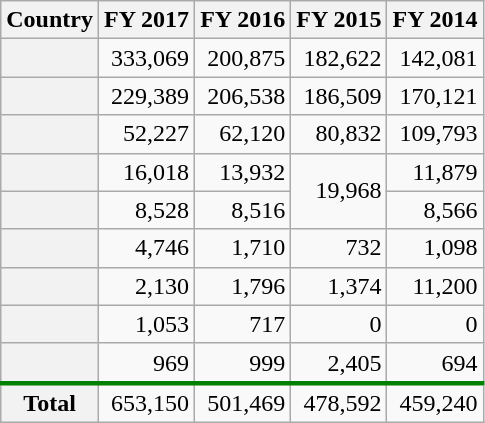<table class="wikitable collapsible" style="text-align: right;">
<tr>
<th scope="col">Country</th>
<th scope="col">FY 2017</th>
<th scope="col">FY 2016</th>
<th scope="col">FY 2015</th>
<th scope="col">FY 2014</th>
</tr>
<tr>
<th scope="row" style="text-align: left;"></th>
<td>  333,069</td>
<td>  200,875</td>
<td>  182,622</td>
<td>  142,081</td>
</tr>
<tr>
<th scope="row" style="text-align: left;"></th>
<td>  229,389</td>
<td>  206,538</td>
<td>  186,509</td>
<td>  170,121</td>
</tr>
<tr>
<th scope="row" style="text-align: left;"></th>
<td>  52,227</td>
<td>  62,120</td>
<td>  80,832</td>
<td>  109,793</td>
</tr>
<tr>
<th scope="row" style="text-align: left;"></th>
<td>  16,018</td>
<td>  13,932</td>
<td rowspan="2"> 19,968</td>
<td>  11,879</td>
</tr>
<tr>
<th scope="row" style="text-align: left;"></th>
<td>  8,528</td>
<td>  8,516</td>
<td>  8,566</td>
</tr>
<tr>
<th scope="row" style="text-align: left;"></th>
<td>  4,746</td>
<td>  1,710</td>
<td>  732</td>
<td>  1,098</td>
</tr>
<tr>
<th scope="row" style="text-align: left;"></th>
<td>  2,130</td>
<td>  1,796</td>
<td>  1,374</td>
<td>  11,200</td>
</tr>
<tr>
<th scope="row" style="text-align: left;"></th>
<td>  1,053</td>
<td>  717</td>
<td> 0</td>
<td> 0</td>
</tr>
<tr>
<th scope="row" style="text-align: left;"></th>
<td>  969</td>
<td>  999</td>
<td>  2,405</td>
<td>  694</td>
</tr>
<tr style="border-top:3px solid green">
<th scope="row">Total</th>
<td>  653,150</td>
<td>  501,469</td>
<td>  478,592</td>
<td>  459,240</td>
</tr>
</table>
